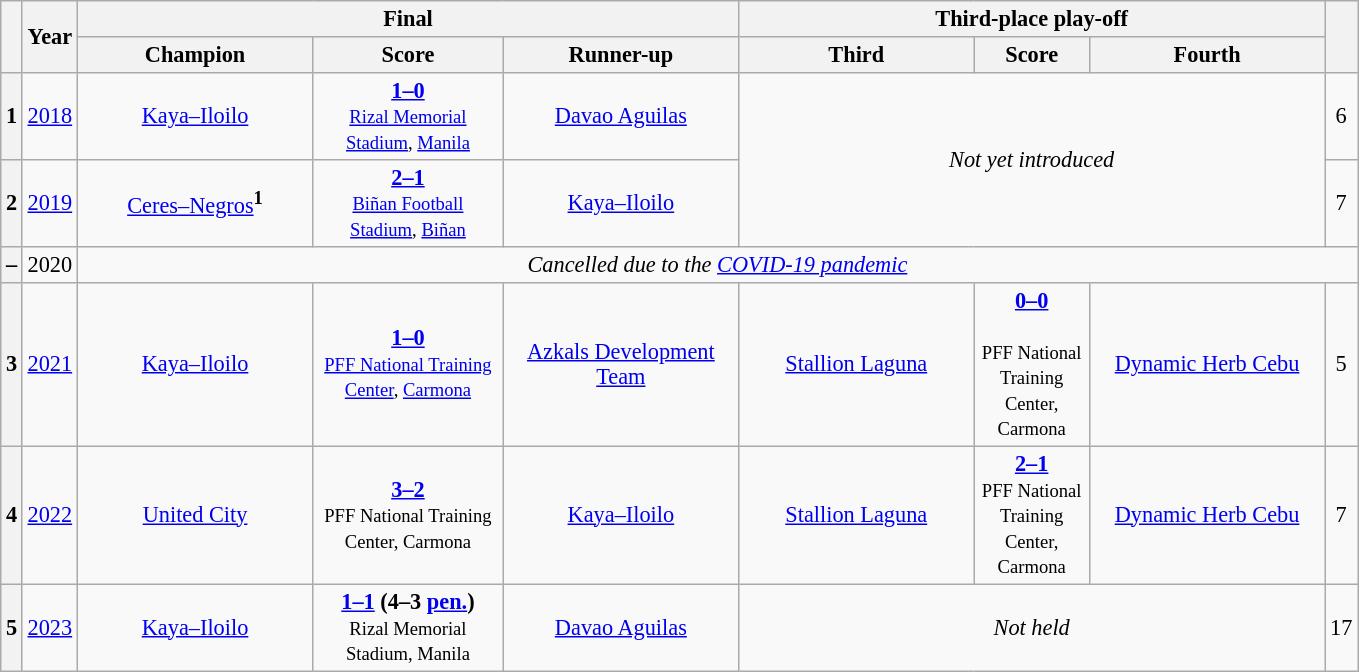<table class="wikitable sortable" style="font-size:93%; text-align:center; width:;">
<tr>
<th rowspan=2 style= "width:;"></th>
<th rowspan=2 style= "width:;">Year</th>
<th colspan=3>Final</th>
<th colspan=3>Third-place play-off</th>
<th rowspan=2 style= "width:;"></th>
</tr>
<tr>
<th width= 150px>Champion</th>
<th width= 120px>Score</th>
<th width= 150px>Runner-up</th>
<th width= 150px>Third</th>
<th width= 70px>Score</th>
<th width= 150px>Fourth</th>
</tr>
<tr>
<th>1</th>
<td><a href='#'>2018</a></td>
<td><a href='#'>Kaya–Iloilo</a></td>
<td><strong><a href='#'>1–0</a> </strong> <br><small><a href='#'>Rizal Memorial Stadium</a>, <a href='#'>Manila</a></small></td>
<td><a href='#'>Davao Aguilas</a></td>
<td colspan="3" rowspan="2"><em>Not yet introduced</em></td>
<td>6</td>
</tr>
<tr>
<th>2</th>
<td><a href='#'>2019</a></td>
<td><a href='#'>Ceres–Negros</a><sup><strong>1</strong></sup></td>
<td><strong><a href='#'>2–1</a></strong><br><small><a href='#'>Biñan Football Stadium</a>, <a href='#'>Biñan</a></small></td>
<td><a href='#'>Kaya–Iloilo</a></td>
<td>7</td>
</tr>
<tr>
<th>–</th>
<td>2020</td>
<td colspan="7" rowspan="1"><em>Cancelled due to the <a href='#'>COVID-19 pandemic</a></em></td>
</tr>
<tr>
<th>3</th>
<td><a href='#'>2021</a></td>
<td><a href='#'>Kaya–Iloilo</a></td>
<td><strong><a href='#'>1–0</a></strong><br><small><a href='#'>PFF National Training Center</a>, <a href='#'>Carmona</a></small></td>
<td><a href='#'>Azkals Development Team</a></td>
<td><a href='#'>Stallion Laguna</a></td>
<td><a href='#'><strong>0–0</strong></a> <br><br><small>PFF National Training Center, Carmona</small></td>
<td><a href='#'>Dynamic Herb Cebu</a></td>
<td>5</td>
</tr>
<tr>
<th>4</th>
<td><a href='#'>2022</a></td>
<td><a href='#'>United City</a></td>
<td><strong><a href='#'>3–2</a></strong><br><small>PFF National Training Center, Carmona</small></td>
<td><a href='#'>Kaya–Iloilo</a></td>
<td><a href='#'>Stallion Laguna</a></td>
<td><a href='#'><strong>2–1</strong></a><br><small>PFF National Training Center, Carmona</small></td>
<td><a href='#'>Dynamic Herb Cebu</a></td>
<td>7</td>
</tr>
<tr>
<th>5</th>
<td><a href='#'>2023</a></td>
<td><a href='#'>Kaya–Iloilo</a></td>
<td><strong><a href='#'>1–1</a> (4–3 <a href='#'>pen.</a>)</strong><br><small>Rizal Memorial Stadium, Manila</small></td>
<td><a href='#'>Davao Aguilas</a></td>
<td colspan="3"><em>Not held</em></td>
<td>17</td>
</tr>
</table>
